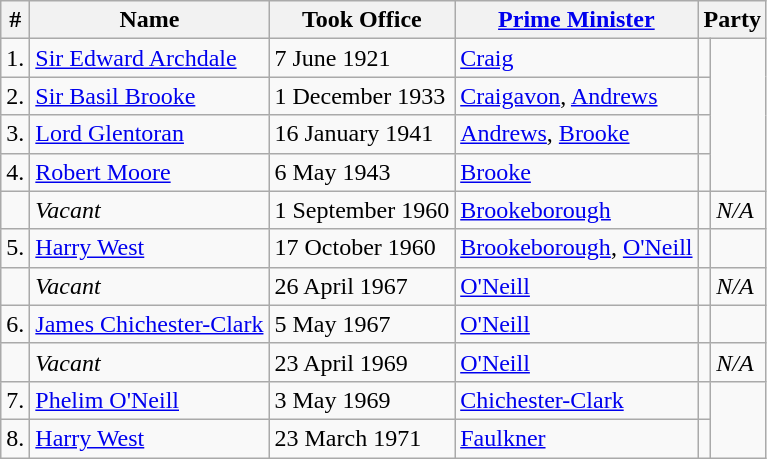<table class="wikitable">
<tr>
<th>#</th>
<th>Name</th>
<th>Took Office</th>
<th><a href='#'>Prime Minister</a></th>
<th colspan=2>Party</th>
</tr>
<tr>
<td>1.</td>
<td><a href='#'>Sir Edward Archdale</a></td>
<td>7 June 1921</td>
<td><a href='#'>Craig</a></td>
<td></td>
</tr>
<tr>
<td>2.</td>
<td><a href='#'>Sir Basil Brooke</a></td>
<td>1 December 1933</td>
<td><a href='#'>Craigavon</a>, <a href='#'>Andrews</a></td>
<td></td>
</tr>
<tr>
<td>3.</td>
<td><a href='#'>Lord Glentoran</a></td>
<td>16 January 1941</td>
<td><a href='#'>Andrews</a>, <a href='#'>Brooke</a></td>
<td></td>
</tr>
<tr>
<td>4.</td>
<td><a href='#'>Robert Moore</a></td>
<td>6 May 1943</td>
<td><a href='#'>Brooke</a></td>
<td></td>
</tr>
<tr>
<td></td>
<td><em>Vacant</em></td>
<td>1 September 1960</td>
<td><a href='#'>Brookeborough</a></td>
<td></td>
<td><em>N/A</em></td>
</tr>
<tr>
<td>5.</td>
<td><a href='#'>Harry West</a></td>
<td>17 October 1960</td>
<td><a href='#'>Brookeborough</a>, <a href='#'>O'Neill</a></td>
<td></td>
</tr>
<tr>
<td></td>
<td><em>Vacant</em></td>
<td>26 April 1967</td>
<td><a href='#'>O'Neill</a></td>
<td></td>
<td><em>N/A</em></td>
</tr>
<tr>
<td>6.</td>
<td><a href='#'>James Chichester-Clark</a></td>
<td>5 May 1967</td>
<td><a href='#'>O'Neill</a></td>
<td></td>
</tr>
<tr>
<td></td>
<td><em>Vacant</em></td>
<td>23 April 1969</td>
<td><a href='#'>O'Neill</a></td>
<td></td>
<td><em>N/A</em></td>
</tr>
<tr>
<td>7.</td>
<td><a href='#'>Phelim O'Neill</a></td>
<td>3 May 1969</td>
<td><a href='#'>Chichester-Clark</a></td>
<td></td>
</tr>
<tr>
<td>8.</td>
<td><a href='#'>Harry West</a></td>
<td>23 March 1971</td>
<td><a href='#'>Faulkner</a></td>
<td></td>
</tr>
</table>
